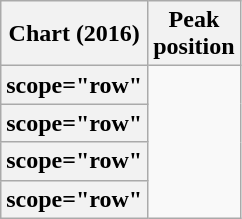<table class="wikitable sortable plainrowheaders" style="text-align:center">
<tr>
<th>Chart (2016)</th>
<th>Peak<br>position</th>
</tr>
<tr>
<th>scope="row"</th>
</tr>
<tr>
<th>scope="row"</th>
</tr>
<tr>
<th>scope="row"</th>
</tr>
<tr>
<th>scope="row"</th>
</tr>
</table>
